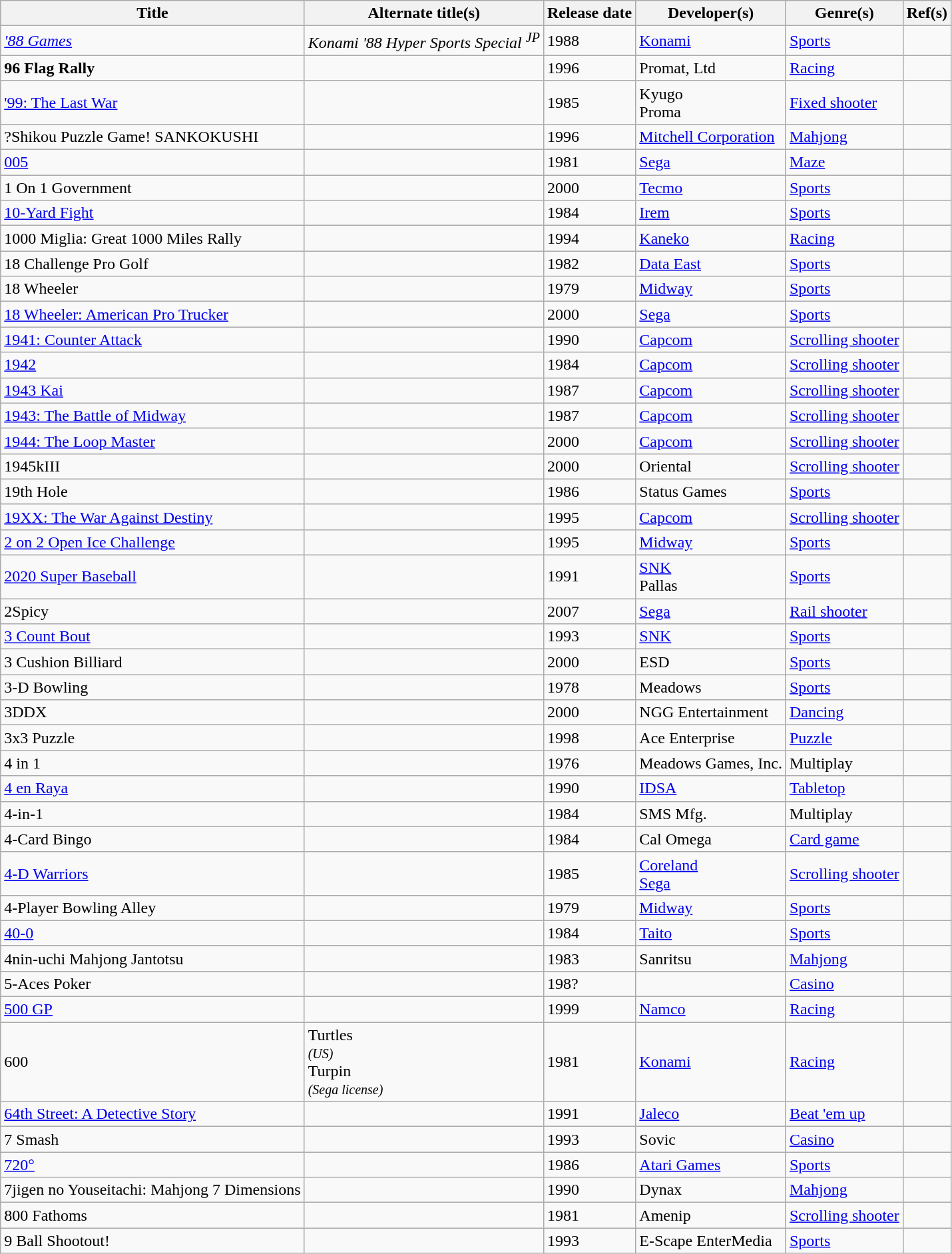<table class="wikitable plainrowheaders sortable">
<tr>
<th>Title</th>
<th>Alternate title(s)</th>
<th>Release date</th>
<th>Developer(s)</th>
<th>Genre(s)</th>
<th>Ref(s)</th>
</tr>
<tr>
<td><em><a href='#'>'88 Games</a></em></td>
<td><em>Konami '88 Hyper Sports Special <sup>JP</sup></em></td>
<td>1988</td>
<td><a href='#'>Konami</a></td>
<td><a href='#'>Sports</a></td>
<td></td>
</tr>
<tr>
<td><strong>96 Flag Rally<em></td>
<td></td>
<td>1996</td>
<td>Promat, Ltd</td>
<td><a href='#'>Racing</a></td>
<td></td>
</tr>
<tr>
<td></em><a href='#'>'99: The Last War</a><em></td>
<td></td>
<td>1985</td>
<td>Kyugo<br>Proma</td>
<td><a href='#'>Fixed shooter</a></td>
<td></td>
</tr>
<tr>
<td></em>?Shikou Puzzle Game! SANKOKUSHI<em></td>
<td></td>
<td>1996</td>
<td><a href='#'>Mitchell Corporation</a></td>
<td><a href='#'>Mahjong</a></td>
<td></td>
</tr>
<tr>
<td></em><a href='#'>005</a><em></td>
<td></td>
<td>1981</td>
<td><a href='#'>Sega</a></td>
<td><a href='#'>Maze</a></td>
<td></td>
</tr>
<tr>
<td></em>1 On 1 Government<em></td>
<td></td>
<td>2000</td>
<td><a href='#'>Tecmo</a></td>
<td><a href='#'>Sports</a></td>
<td></td>
</tr>
<tr>
<td></em><a href='#'>10-Yard Fight</a><em></td>
<td></td>
<td>1984</td>
<td><a href='#'>Irem</a></td>
<td><a href='#'>Sports</a></td>
<td></td>
</tr>
<tr>
<td></em>1000 Miglia: Great 1000 Miles Rally<em></td>
<td></td>
<td>1994</td>
<td><a href='#'>Kaneko</a></td>
<td><a href='#'>Racing</a></td>
<td></td>
</tr>
<tr>
<td></em>18 Challenge Pro Golf<em></td>
<td></td>
<td>1982</td>
<td><a href='#'>Data East</a></td>
<td><a href='#'>Sports</a></td>
<td></td>
</tr>
<tr>
<td></em>18 Wheeler<em></td>
<td></td>
<td>1979</td>
<td><a href='#'>Midway</a></td>
<td><a href='#'>Sports</a></td>
<td></td>
</tr>
<tr>
<td></em><a href='#'>18 Wheeler: American Pro Trucker</a><em></td>
<td></td>
<td>2000</td>
<td><a href='#'>Sega</a></td>
<td><a href='#'>Sports</a></td>
<td></td>
</tr>
<tr>
<td></em><a href='#'>1941: Counter Attack</a><em></td>
<td></td>
<td>1990</td>
<td><a href='#'>Capcom</a></td>
<td><a href='#'>Scrolling shooter</a></td>
<td></td>
</tr>
<tr>
<td></em><a href='#'>1942</a><em></td>
<td></td>
<td>1984</td>
<td><a href='#'>Capcom</a></td>
<td><a href='#'>Scrolling shooter</a></td>
<td></td>
</tr>
<tr>
<td></em><a href='#'>1943 Kai</a><em></td>
<td></td>
<td>1987</td>
<td><a href='#'>Capcom</a></td>
<td><a href='#'>Scrolling shooter</a></td>
<td></td>
</tr>
<tr>
<td></em><a href='#'>1943: The Battle of Midway</a><em></td>
<td></td>
<td>1987</td>
<td><a href='#'>Capcom</a></td>
<td><a href='#'>Scrolling shooter</a></td>
<td></td>
</tr>
<tr>
<td></em><a href='#'>1944: The Loop Master</a><em></td>
<td></td>
<td>2000</td>
<td><a href='#'>Capcom</a></td>
<td><a href='#'>Scrolling shooter</a></td>
<td></td>
</tr>
<tr>
<td></em>1945kIII<em></td>
<td></td>
<td>2000</td>
<td>Oriental</td>
<td><a href='#'>Scrolling shooter</a></td>
<td></td>
</tr>
<tr>
<td></em>19th Hole<em></td>
<td></td>
<td>1986</td>
<td>Status Games</td>
<td><a href='#'>Sports</a></td>
<td></td>
</tr>
<tr>
<td></em><a href='#'>19XX: The War Against Destiny</a><em></td>
<td></td>
<td>1995</td>
<td><a href='#'>Capcom</a></td>
<td><a href='#'>Scrolling shooter</a></td>
<td></td>
</tr>
<tr>
<td></em><a href='#'>2 on 2 Open Ice Challenge</a><em></td>
<td></td>
<td>1995</td>
<td><a href='#'>Midway</a></td>
<td><a href='#'>Sports</a></td>
<td></td>
</tr>
<tr>
<td></em><a href='#'>2020 Super Baseball</a><em></td>
<td></td>
<td>1991</td>
<td><a href='#'>SNK</a><br>Pallas</td>
<td><a href='#'>Sports</a></td>
<td></td>
</tr>
<tr>
<td></em>2Spicy<em></td>
<td></td>
<td>2007</td>
<td><a href='#'>Sega</a></td>
<td><a href='#'>Rail shooter</a></td>
<td></td>
</tr>
<tr>
<td></em><a href='#'>3 Count Bout</a><em></td>
<td></td>
<td>1993</td>
<td><a href='#'>SNK</a></td>
<td><a href='#'>Sports</a></td>
<td></td>
</tr>
<tr>
<td></em>3 Cushion Billiard<em></td>
<td></td>
<td>2000</td>
<td>ESD</td>
<td><a href='#'>Sports</a></td>
<td></td>
</tr>
<tr>
<td></em>3-D Bowling<em></td>
<td></td>
<td>1978</td>
<td>Meadows</td>
<td><a href='#'>Sports</a></td>
<td></td>
</tr>
<tr>
<td></em>3DDX<em></td>
<td></td>
<td>2000</td>
<td>NGG Entertainment</td>
<td><a href='#'>Dancing</a></td>
<td></td>
</tr>
<tr>
<td></em>3x3 Puzzle<em></td>
<td></td>
<td>1998</td>
<td>Ace Enterprise</td>
<td><a href='#'>Puzzle</a></td>
<td></td>
</tr>
<tr>
<td></em>4 in 1<em></td>
<td></td>
<td>1976</td>
<td>Meadows Games, Inc.</td>
<td>Multiplay</td>
<td></td>
</tr>
<tr>
<td></em><a href='#'>4 en Raya</a><em></td>
<td></td>
<td>1990</td>
<td><a href='#'>IDSA</a></td>
<td><a href='#'>Tabletop</a></td>
<td></td>
</tr>
<tr>
<td></em>4-in-1<em></td>
<td></td>
<td>1984</td>
<td>SMS Mfg.</td>
<td>Multiplay</td>
<td></td>
</tr>
<tr>
<td></em>4-Card Bingo<em></td>
<td></td>
<td>1984</td>
<td>Cal Omega</td>
<td><a href='#'>Card game</a></td>
<td></td>
</tr>
<tr>
<td></em><a href='#'>4-D Warriors</a><em></td>
<td></td>
<td>1985</td>
<td><a href='#'>Coreland</a><br><a href='#'>Sega</a></td>
<td><a href='#'>Scrolling shooter</a></td>
<td></td>
</tr>
<tr>
<td></em>4-Player Bowling Alley<em></td>
<td></td>
<td>1979</td>
<td><a href='#'>Midway</a></td>
<td><a href='#'>Sports</a></td>
<td></td>
</tr>
<tr>
<td></em><a href='#'>40-0</a><em></td>
<td></td>
<td>1984</td>
<td><a href='#'>Taito</a></td>
<td><a href='#'>Sports</a></td>
<td></td>
</tr>
<tr>
<td></em>4nin-uchi Mahjong Jantotsu<em></td>
<td></td>
<td>1983</td>
<td>Sanritsu</td>
<td><a href='#'>Mahjong</a></td>
<td></td>
</tr>
<tr>
<td></em>5-Aces Poker<em></td>
<td></td>
<td>198?</td>
<td></td>
<td><a href='#'>Casino</a></td>
<td></td>
</tr>
<tr>
<td></em><a href='#'>500 GP</a><em></td>
<td></td>
<td>1999</td>
<td><a href='#'>Namco</a></td>
<td><a href='#'>Racing</a></td>
<td></td>
</tr>
<tr>
<td></em>600<em></td>
<td><div></em>Turtles<em> <br><small>(US)</small><br></em>Turpin<em><br><small>(Sega license)</small></div></td>
<td>1981</td>
<td><a href='#'>Konami</a></td>
<td><a href='#'>Racing</a></td>
<td></td>
</tr>
<tr>
<td></em><a href='#'>64th Street: A Detective Story</a><em></td>
<td></td>
<td>1991</td>
<td><a href='#'>Jaleco</a></td>
<td><a href='#'>Beat 'em up</a></td>
<td></td>
</tr>
<tr>
<td></em>7 Smash<em></td>
<td></td>
<td>1993</td>
<td>Sovic</td>
<td><a href='#'>Casino</a></td>
<td></td>
</tr>
<tr>
<td></em><a href='#'>720°</a><em></td>
<td></td>
<td>1986</td>
<td><a href='#'>Atari Games</a></td>
<td><a href='#'>Sports</a></td>
<td></td>
</tr>
<tr>
<td></em>7jigen no Youseitachi: Mahjong 7 Dimensions<em></td>
<td></td>
<td>1990</td>
<td>Dynax</td>
<td><a href='#'>Mahjong</a></td>
<td></td>
</tr>
<tr>
<td></em>800 Fathoms<em></td>
<td></td>
<td>1981</td>
<td>Amenip</td>
<td><a href='#'>Scrolling shooter</a></td>
<td></td>
</tr>
<tr>
<td></em>9 Ball Shootout!<em></td>
<td></td>
<td>1993</td>
<td>E-Scape EnterMedia</td>
<td><a href='#'>Sports</a></td>
<td></td>
</tr>
</table>
